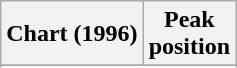<table class="wikitable sortable plainrowheaders">
<tr>
<th>Chart (1996)</th>
<th>Peak<br>position</th>
</tr>
<tr>
</tr>
<tr>
</tr>
</table>
